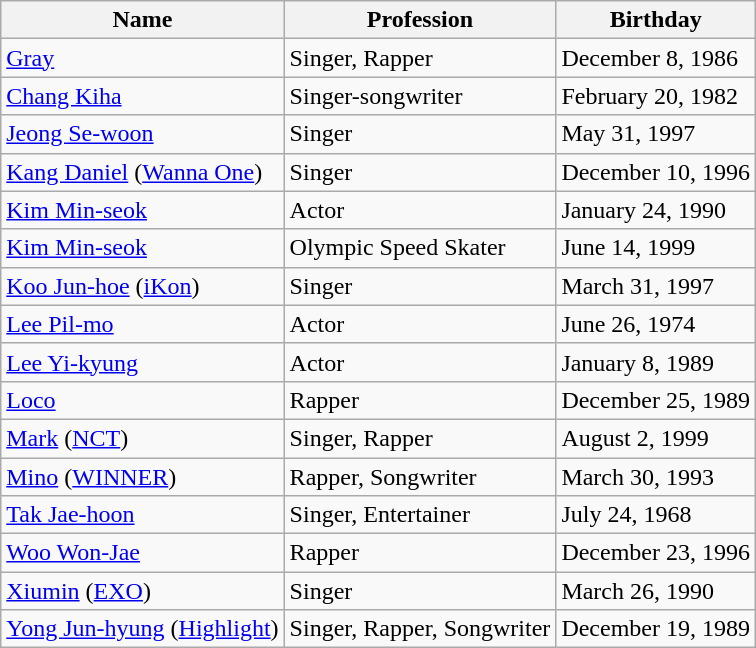<table class="sortable wikitable">
<tr>
<th>Name</th>
<th>Profession</th>
<th>Birthday</th>
</tr>
<tr>
<td><a href='#'>Gray</a></td>
<td>Singer, Rapper</td>
<td>December 8, 1986</td>
</tr>
<tr>
<td><a href='#'>Chang Kiha</a></td>
<td>Singer-songwriter</td>
<td>February 20, 1982</td>
</tr>
<tr>
<td><a href='#'>Jeong Se-woon</a></td>
<td>Singer</td>
<td>May 31, 1997</td>
</tr>
<tr>
<td><a href='#'>Kang Daniel</a> (<a href='#'>Wanna One</a>)</td>
<td>Singer</td>
<td>December 10, 1996</td>
</tr>
<tr>
<td><a href='#'>Kim Min-seok</a></td>
<td>Actor</td>
<td>January 24, 1990</td>
</tr>
<tr>
<td><a href='#'>Kim Min-seok</a></td>
<td>Olympic Speed Skater</td>
<td>June 14, 1999</td>
</tr>
<tr>
<td><a href='#'>Koo Jun-hoe</a> (<a href='#'>iKon</a>)</td>
<td>Singer</td>
<td>March 31, 1997</td>
</tr>
<tr>
<td><a href='#'>Lee Pil-mo</a></td>
<td>Actor</td>
<td>June 26, 1974</td>
</tr>
<tr>
<td><a href='#'>Lee Yi-kyung</a></td>
<td>Actor</td>
<td>January 8, 1989</td>
</tr>
<tr>
<td><a href='#'>Loco</a></td>
<td>Rapper</td>
<td>December 25, 1989</td>
</tr>
<tr>
<td><a href='#'>Mark</a> (<a href='#'>NCT</a>)</td>
<td>Singer, Rapper</td>
<td>August 2, 1999</td>
</tr>
<tr>
<td><a href='#'>Mino</a> (<a href='#'>WINNER</a>)</td>
<td>Rapper, Songwriter</td>
<td>March 30, 1993</td>
</tr>
<tr>
<td><a href='#'>Tak Jae-hoon</a></td>
<td>Singer, Entertainer</td>
<td>July 24, 1968</td>
</tr>
<tr>
<td><a href='#'>Woo Won-Jae</a></td>
<td>Rapper</td>
<td>December 23, 1996</td>
</tr>
<tr>
<td><a href='#'>Xiumin</a> (<a href='#'>EXO</a>)</td>
<td>Singer</td>
<td>March 26, 1990</td>
</tr>
<tr>
<td><a href='#'>Yong Jun-hyung</a> (<a href='#'>Highlight</a>)</td>
<td>Singer, Rapper, Songwriter</td>
<td>December 19, 1989</td>
</tr>
</table>
